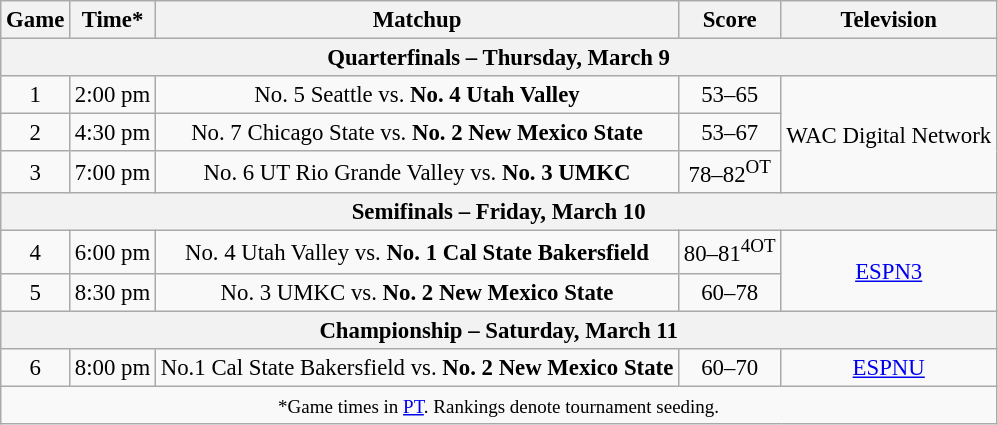<table class="wikitable" style="font-size: 95%;text-align:center">
<tr>
<th>Game</th>
<th>Time*</th>
<th>Matchup</th>
<th>Score</th>
<th>Television</th>
</tr>
<tr>
<th colspan=5>Quarterfinals – Thursday, March 9</th>
</tr>
<tr>
<td>1</td>
<td>2:00 pm</td>
<td>No. 5 Seattle vs. <strong>No. 4 Utah Valley</strong></td>
<td>53–65</td>
<td rowspan=3>WAC Digital Network</td>
</tr>
<tr>
<td>2</td>
<td>4:30 pm</td>
<td>No. 7 Chicago State vs. <strong>No. 2 New Mexico State</strong></td>
<td>53–67</td>
</tr>
<tr>
<td>3</td>
<td>7:00 pm</td>
<td>No. 6 UT Rio Grande Valley vs. <strong>No. 3 UMKC</strong></td>
<td>78–82<sup>OT</sup></td>
</tr>
<tr>
<th colspan=5>Semifinals – Friday, March 10</th>
</tr>
<tr>
<td>4</td>
<td>6:00 pm</td>
<td>No. 4 Utah Valley vs.<strong> No. 1 Cal State Bakersfield</strong></td>
<td>80–81<sup>4OT</sup></td>
<td rowspan=2><a href='#'>ESPN3</a></td>
</tr>
<tr>
<td>5</td>
<td>8:30 pm</td>
<td>No. 3 UMKC vs. <strong>No. 2 New Mexico State</strong></td>
<td>60–78</td>
</tr>
<tr>
<th colspan=5>Championship – Saturday, March 11</th>
</tr>
<tr>
<td>6</td>
<td>8:00 pm</td>
<td>No.1 Cal State Bakersfield vs. <strong>No. 2 New Mexico State</strong></td>
<td>60–70</td>
<td><a href='#'>ESPNU</a></td>
</tr>
<tr>
<td colspan=5><small>*Game times in <a href='#'>PT</a>. Rankings denote tournament seeding.</small></td>
</tr>
</table>
